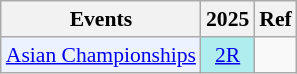<table style='font-size: 90%; text-align:center;' class='wikitable'>
<tr>
<th>Events</th>
<th>2025</th>
<th>Ref</th>
</tr>
<tr>
<td bgcolor="#ECF2FF"; align="left"><a href='#'>Asian Championships</a></td>
<td bgcolor=AFEEEE><a href='#'>2R</a></td>
<td></td>
</tr>
</table>
